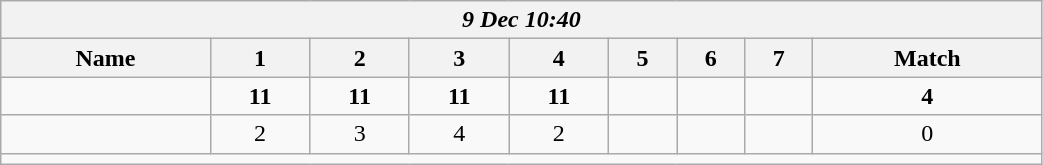<table class=wikitable style="text-align:center; width: 55%">
<tr>
<th colspan=17><em> 9 Dec 10:40</em></th>
</tr>
<tr>
<th>Name</th>
<th>1</th>
<th>2</th>
<th>3</th>
<th>4</th>
<th>5</th>
<th>6</th>
<th>7</th>
<th>Match</th>
</tr>
<tr>
<td style="text-align:left;"><strong></strong></td>
<td><strong>11</strong></td>
<td><strong>11</strong></td>
<td><strong>11</strong></td>
<td><strong>11</strong></td>
<td></td>
<td></td>
<td></td>
<td><strong>4</strong></td>
</tr>
<tr>
<td style="text-align:left;"></td>
<td>2</td>
<td>3</td>
<td>4</td>
<td>2</td>
<td></td>
<td></td>
<td></td>
<td>0</td>
</tr>
<tr>
<td colspan=17></td>
</tr>
</table>
